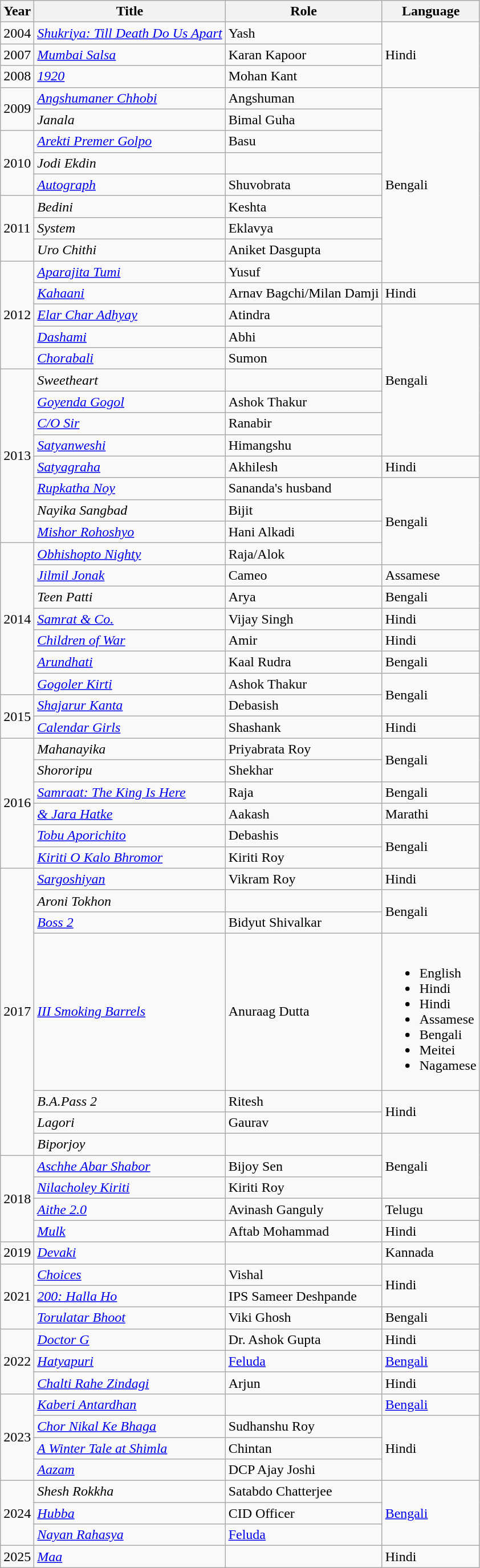<table class="wikitable sortable">
<tr>
<th>Year</th>
<th>Title</th>
<th>Role</th>
<th>Language</th>
</tr>
<tr>
<td>2004</td>
<td><em><a href='#'>Shukriya: Till Death Do Us Apart</a></em></td>
<td>Yash</td>
<td rowspan=3>Hindi</td>
</tr>
<tr>
<td>2007</td>
<td><em><a href='#'>Mumbai Salsa</a></em></td>
<td>Karan Kapoor</td>
</tr>
<tr>
<td>2008</td>
<td><em><a href='#'>1920</a></em></td>
<td>Mohan Kant</td>
</tr>
<tr>
<td rowspan="2">2009</td>
<td><em><a href='#'>Angshumaner Chhobi</a></em></td>
<td>Angshuman</td>
<td rowspan=9>Bengali</td>
</tr>
<tr>
<td><em>Janala</em></td>
<td>Bimal Guha</td>
</tr>
<tr>
<td rowspan="3">2010</td>
<td><em><a href='#'>Arekti Premer Golpo</a></em></td>
<td>Basu</td>
</tr>
<tr>
<td><em>Jodi Ekdin</em></td>
<td></td>
</tr>
<tr>
<td><em><a href='#'>Autograph</a></em></td>
<td>Shuvobrata</td>
</tr>
<tr>
<td rowspan="3">2011</td>
<td><em>Bedini</em></td>
<td>Keshta</td>
</tr>
<tr>
<td><em>System</em></td>
<td>Eklavya</td>
</tr>
<tr>
<td><em>Uro Chithi</em></td>
<td>Aniket Dasgupta</td>
</tr>
<tr>
<td rowspan="5">2012</td>
<td><em><a href='#'>Aparajita Tumi</a></em></td>
<td>Yusuf</td>
</tr>
<tr>
<td><em><a href='#'>Kahaani</a></em></td>
<td>Arnav Bagchi/Milan Damji</td>
<td>Hindi</td>
</tr>
<tr>
<td><em><a href='#'>Elar Char Adhyay</a></em></td>
<td>Atindra</td>
<td rowspan="7">Bengali</td>
</tr>
<tr>
<td><em><a href='#'>Dashami</a></em></td>
<td>Abhi</td>
</tr>
<tr>
<td><em><a href='#'>Chorabali</a></em></td>
<td>Sumon</td>
</tr>
<tr>
<td rowspan="8">2013</td>
<td><em>Sweetheart</em></td>
<td></td>
</tr>
<tr>
<td><em><a href='#'>Goyenda Gogol</a></em></td>
<td>Ashok Thakur</td>
</tr>
<tr>
<td><em><a href='#'>C/O Sir</a></em></td>
<td>Ranabir</td>
</tr>
<tr>
<td><em><a href='#'>Satyanweshi</a></em></td>
<td>Himangshu</td>
</tr>
<tr>
<td><em><a href='#'>Satyagraha</a></em></td>
<td>Akhilesh</td>
<td>Hindi</td>
</tr>
<tr>
<td><em><a href='#'>Rupkatha Noy</a></em></td>
<td>Sananda's husband</td>
<td rowspan="4">Bengali</td>
</tr>
<tr>
<td><em>Nayika Sangbad</em></td>
<td>Bijit</td>
</tr>
<tr>
<td><em><a href='#'>Mishor Rohoshyo</a></em></td>
<td>Hani Alkadi</td>
</tr>
<tr>
<td rowspan="7">2014</td>
<td><em><a href='#'>Obhishopto Nighty</a></em></td>
<td>Raja/Alok</td>
</tr>
<tr>
<td><em><a href='#'>Jilmil Jonak</a></em></td>
<td>Cameo</td>
<td>Assamese</td>
</tr>
<tr>
<td><em>Teen Patti</em></td>
<td>Arya</td>
<td>Bengali</td>
</tr>
<tr>
<td><em><a href='#'>Samrat & Co.</a></em></td>
<td>Vijay Singh</td>
<td>Hindi</td>
</tr>
<tr>
<td><a href='#'><em>Children of War</em></a></td>
<td>Amir</td>
<td>Hindi</td>
</tr>
<tr>
<td><em><a href='#'>Arundhati</a></em></td>
<td>Kaal Rudra</td>
<td>Bengali</td>
</tr>
<tr>
<td><em><a href='#'>Gogoler Kirti</a></em></td>
<td>Ashok Thakur</td>
<td rowspan="2">Bengali</td>
</tr>
<tr>
<td rowspan="2">2015</td>
<td><em><a href='#'>Shajarur Kanta</a></em></td>
<td>Debasish</td>
</tr>
<tr>
<td><em><a href='#'>Calendar Girls</a></em></td>
<td>Shashank</td>
<td>Hindi</td>
</tr>
<tr>
<td rowspan="6">2016</td>
<td><em>Mahanayika</em></td>
<td>Priyabrata Roy</td>
<td rowspan="2">Bengali</td>
</tr>
<tr>
<td><em>Shororipu</em></td>
<td>Shekhar</td>
</tr>
<tr>
<td><em><a href='#'>Samraat: The King Is Here</a></em></td>
<td>Raja</td>
<td>Bengali</td>
</tr>
<tr>
<td><em><a href='#'>& Jara Hatke</a></em></td>
<td>Aakash</td>
<td>Marathi</td>
</tr>
<tr>
<td><em><a href='#'>Tobu Aporichito</a></em></td>
<td>Debashis</td>
<td rowspan="2">Bengali</td>
</tr>
<tr>
<td><em><a href='#'>Kiriti O Kalo Bhromor</a></em></td>
<td>Kiriti Roy</td>
</tr>
<tr>
<td rowspan="7">2017</td>
<td><em><a href='#'>Sargoshiyan</a></em></td>
<td>Vikram Roy</td>
<td>Hindi</td>
</tr>
<tr>
<td><em>Aroni Tokhon</em></td>
<td></td>
<td rowspan="2">Bengali</td>
</tr>
<tr>
<td><em><a href='#'>Boss 2</a></em></td>
<td>Bidyut Shivalkar</td>
</tr>
<tr>
<td><em><a href='#'>III Smoking Barrels</a></em></td>
<td>Anuraag Dutta</td>
<td><br><ul><li>English</li><li>Hindi</li><li>Hindi</li><li>Assamese</li><li>Bengali</li><li>Meitei</li><li>Nagamese</li></ul></td>
</tr>
<tr>
<td><em>B.A.Pass 2</em></td>
<td>Ritesh</td>
<td rowspan="2">Hindi</td>
</tr>
<tr>
<td><em>Lagori</em></td>
<td>Gaurav</td>
</tr>
<tr>
<td><em>Biporjoy</em></td>
<td></td>
<td rowspan="3">Bengali</td>
</tr>
<tr>
<td rowspan="4">2018</td>
<td><em><a href='#'>Aschhe Abar Shabor</a></em></td>
<td>Bijoy Sen</td>
</tr>
<tr>
<td><em><a href='#'>Nilacholey Kiriti</a></em></td>
<td>Kiriti Roy</td>
</tr>
<tr>
<td><em><a href='#'>Aithe 2.0</a></em></td>
<td>Avinash Ganguly</td>
<td>Telugu</td>
</tr>
<tr>
<td><em><a href='#'>Mulk</a></em></td>
<td>Aftab Mohammad</td>
<td>Hindi</td>
</tr>
<tr>
<td>2019</td>
<td><a href='#'><em>Devaki</em></a></td>
<td></td>
<td>Kannada</td>
</tr>
<tr>
<td rowspan="3">2021</td>
<td><em><a href='#'>Choices</a></em></td>
<td>Vishal</td>
<td rowspan="2">Hindi</td>
</tr>
<tr>
<td><a href='#'><em>200: Halla Ho</em></a></td>
<td>IPS Sameer Deshpande</td>
</tr>
<tr>
<td><em><a href='#'>Torulatar Bhoot</a></em></td>
<td>Viki Ghosh</td>
<td>Bengali</td>
</tr>
<tr>
<td rowspan="3">2022</td>
<td><em><a href='#'>Doctor G</a></em></td>
<td>Dr. Ashok Gupta</td>
<td>Hindi</td>
</tr>
<tr>
<td><em><a href='#'>Hatyapuri</a></em></td>
<td><a href='#'>Feluda</a></td>
<td><a href='#'>Bengali</a></td>
</tr>
<tr>
<td><em><a href='#'>Chalti Rahe Zindagi</a></em></td>
<td>Arjun</td>
<td>Hindi</td>
</tr>
<tr>
<td rowspan="4">2023</td>
<td><em><a href='#'>Kaberi Antardhan</a></em></td>
<td></td>
<td><a href='#'>Bengali</a></td>
</tr>
<tr>
<td><em><a href='#'>Chor Nikal Ke Bhaga</a></em></td>
<td>Sudhanshu Roy</td>
<td rowspan="3">Hindi</td>
</tr>
<tr>
<td><em><a href='#'>A Winter Tale at Shimla</a></em></td>
<td>Chintan</td>
</tr>
<tr>
<td><em><a href='#'>Aazam</a></em></td>
<td>DCP Ajay Joshi</td>
</tr>
<tr>
<td rowspan="3">2024</td>
<td><em>Shesh Rokkha</em></td>
<td>Satabdo Chatterjee</td>
<td rowspan="3"><a href='#'>Bengali</a></td>
</tr>
<tr>
<td><em><a href='#'>Hubba</a></em></td>
<td>CID Officer</td>
</tr>
<tr>
<td><em><a href='#'>Nayan Rahasya</a></em></td>
<td><a href='#'>Feluda</a></td>
</tr>
<tr>
<td>2025</td>
<td><a href='#'><em>Maa</em></a></td>
<td></td>
<td>Hindi</td>
</tr>
</table>
